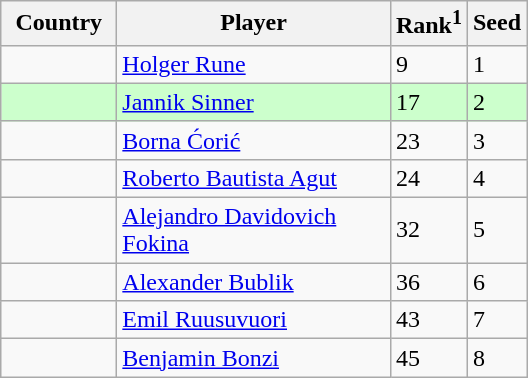<table class="sortable wikitable">
<tr>
<th width="70">Country</th>
<th width="175">Player</th>
<th>Rank<sup>1</sup></th>
<th>Seed</th>
</tr>
<tr>
<td></td>
<td><a href='#'>Holger Rune</a></td>
<td>9</td>
<td>1</td>
</tr>
<tr bgcolor=#cfc>
<td></td>
<td><a href='#'>Jannik Sinner</a></td>
<td>17</td>
<td>2</td>
</tr>
<tr>
<td></td>
<td><a href='#'>Borna Ćorić</a></td>
<td>23</td>
<td>3</td>
</tr>
<tr>
<td></td>
<td><a href='#'>Roberto Bautista Agut</a></td>
<td>24</td>
<td>4</td>
</tr>
<tr>
<td></td>
<td><a href='#'>Alejandro Davidovich Fokina</a></td>
<td>32</td>
<td>5</td>
</tr>
<tr>
<td></td>
<td><a href='#'>Alexander Bublik</a></td>
<td>36</td>
<td>6</td>
</tr>
<tr>
<td></td>
<td><a href='#'>Emil Ruusuvuori</a></td>
<td>43</td>
<td>7</td>
</tr>
<tr>
<td></td>
<td><a href='#'>Benjamin Bonzi</a></td>
<td>45</td>
<td>8</td>
</tr>
</table>
